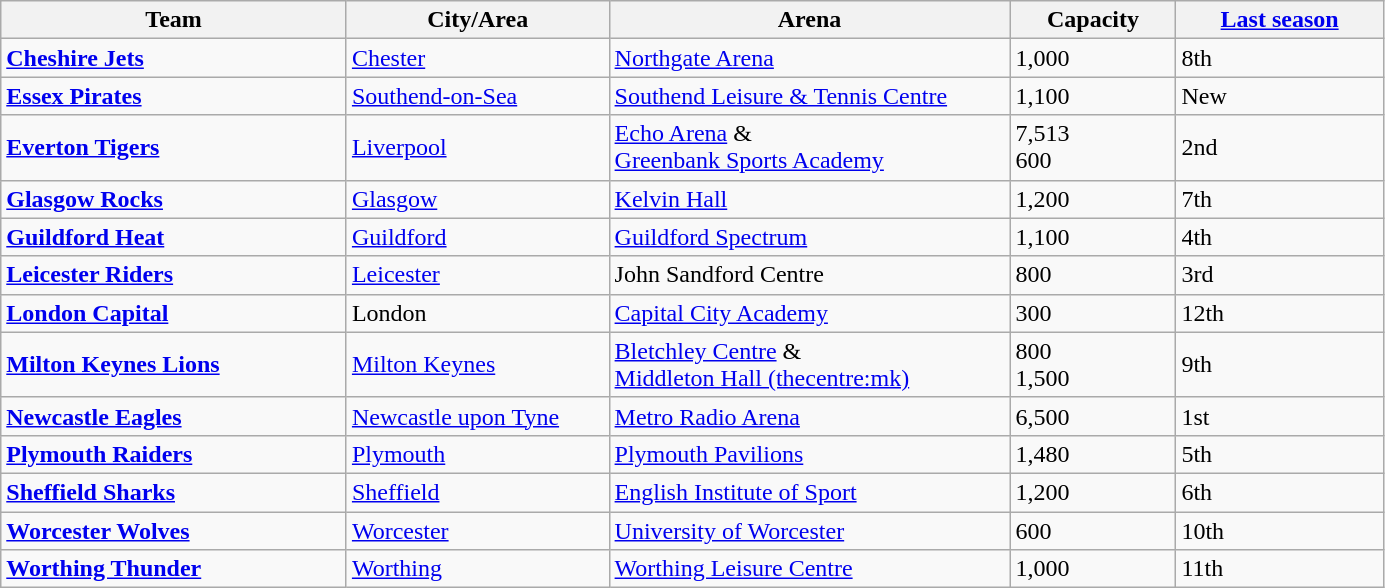<table class="wikitable sortable" style="width: 73%">
<tr>
<th width=25%>Team</th>
<th width=19%>City/Area</th>
<th width=29%>Arena</th>
<th width=12%>Capacity</th>
<th width=15%><a href='#'>Last season</a></th>
</tr>
<tr>
<td><strong><a href='#'>Cheshire Jets</a></strong></td>
<td><a href='#'>Chester</a></td>
<td><a href='#'>Northgate Arena</a></td>
<td>1,000</td>
<td>8th</td>
</tr>
<tr>
<td><strong><a href='#'>Essex Pirates</a></strong></td>
<td><a href='#'>Southend-on-Sea</a></td>
<td><a href='#'>Southend Leisure & Tennis Centre</a></td>
<td>1,100</td>
<td>New</td>
</tr>
<tr>
<td><strong><a href='#'>Everton Tigers</a></strong></td>
<td><a href='#'>Liverpool</a></td>
<td><a href='#'>Echo Arena</a> & <br> <a href='#'>Greenbank Sports Academy</a></td>
<td>7,513 <br> 600</td>
<td>2nd</td>
</tr>
<tr>
<td><strong><a href='#'>Glasgow Rocks</a></strong></td>
<td><a href='#'>Glasgow</a></td>
<td><a href='#'>Kelvin Hall</a></td>
<td>1,200</td>
<td>7th</td>
</tr>
<tr>
<td><strong><a href='#'>Guildford Heat</a></strong></td>
<td><a href='#'>Guildford</a></td>
<td><a href='#'>Guildford Spectrum</a></td>
<td>1,100</td>
<td>4th</td>
</tr>
<tr>
<td><strong><a href='#'>Leicester Riders</a></strong></td>
<td><a href='#'>Leicester</a></td>
<td>John Sandford Centre</td>
<td>800</td>
<td>3rd</td>
</tr>
<tr>
<td><strong><a href='#'>London Capital</a></strong></td>
<td>London</td>
<td><a href='#'>Capital City Academy</a></td>
<td>300</td>
<td>12th</td>
</tr>
<tr>
<td><strong><a href='#'>Milton Keynes Lions</a></strong></td>
<td><a href='#'>Milton Keynes</a></td>
<td><a href='#'>Bletchley Centre</a> & <br> <a href='#'>Middleton Hall (thecentre:mk)</a></td>
<td>800 <br> 1,500</td>
<td>9th</td>
</tr>
<tr>
<td><strong><a href='#'>Newcastle Eagles</a></strong></td>
<td><a href='#'>Newcastle upon Tyne</a></td>
<td><a href='#'>Metro Radio Arena</a></td>
<td>6,500</td>
<td>1st</td>
</tr>
<tr>
<td><strong><a href='#'>Plymouth Raiders</a></strong></td>
<td><a href='#'>Plymouth</a></td>
<td><a href='#'>Plymouth Pavilions</a></td>
<td>1,480</td>
<td>5th</td>
</tr>
<tr>
<td><strong><a href='#'>Sheffield Sharks</a></strong></td>
<td><a href='#'>Sheffield</a></td>
<td><a href='#'>English Institute of Sport</a></td>
<td>1,200</td>
<td>6th</td>
</tr>
<tr>
<td><strong><a href='#'>Worcester Wolves</a></strong></td>
<td><a href='#'>Worcester</a></td>
<td><a href='#'>University of Worcester</a></td>
<td>600</td>
<td>10th</td>
</tr>
<tr>
<td><strong><a href='#'>Worthing Thunder</a></strong></td>
<td><a href='#'>Worthing</a></td>
<td><a href='#'>Worthing Leisure Centre</a></td>
<td>1,000</td>
<td>11th</td>
</tr>
</table>
